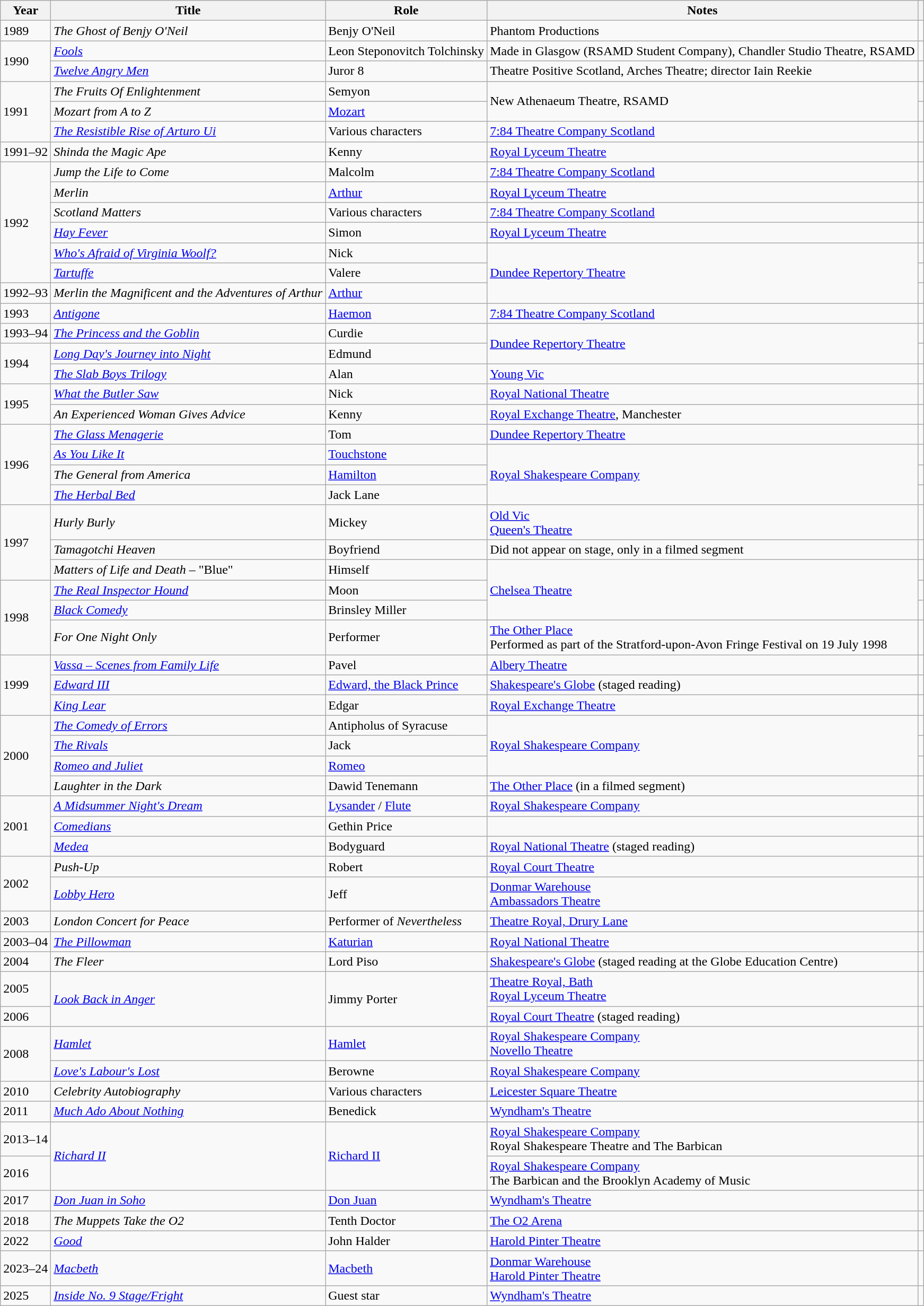<table class="wikitable sortable">
<tr>
<th>Year</th>
<th>Title</th>
<th>Role</th>
<th class="unsortable">Notes</th>
<th class="unsortable"></th>
</tr>
<tr>
<td>1989</td>
<td><em>The Ghost of Benjy O'Neil</em></td>
<td>Benjy O'Neil</td>
<td>Phantom Productions</td>
<td></td>
</tr>
<tr>
<td rowspan="2">1990</td>
<td><em><a href='#'>Fools</a></em></td>
<td>Leon Steponovitch Tolchinsky</td>
<td>Made in Glasgow (RSAMD Student Company), Chandler Studio Theatre, RSAMD</td>
<td></td>
</tr>
<tr>
<td><em><a href='#'>Twelve Angry Men</a></em></td>
<td>Juror 8</td>
<td>Theatre Positive Scotland, Arches Theatre; director Iain Reekie</td>
<td></td>
</tr>
<tr>
<td rowspan="3">1991</td>
<td><em>The Fruits Of Enlightenment</em></td>
<td>Semyon</td>
<td rowspan="2">New Athenaeum Theatre, RSAMD</td>
<td></td>
</tr>
<tr>
<td><em>Mozart from A to Z</em></td>
<td><a href='#'>Mozart</a></td>
<td></td>
</tr>
<tr>
<td><em><a href='#'>The Resistible Rise of Arturo Ui</a></em></td>
<td>Various characters</td>
<td><a href='#'>7:84 Theatre Company Scotland</a></td>
<td></td>
</tr>
<tr>
<td>1991–92</td>
<td><em>Shinda the Magic Ape</em></td>
<td>Kenny</td>
<td><a href='#'>Royal Lyceum Theatre</a></td>
<td></td>
</tr>
<tr>
<td rowspan="6">1992</td>
<td><em>Jump the Life to Come</em></td>
<td>Malcolm</td>
<td><a href='#'>7:84 Theatre Company Scotland</a></td>
<td></td>
</tr>
<tr>
<td><em>Merlin</em></td>
<td><a href='#'>Arthur</a></td>
<td><a href='#'>Royal Lyceum Theatre</a></td>
<td></td>
</tr>
<tr>
<td><em>Scotland Matters</em></td>
<td>Various characters</td>
<td><a href='#'>7:84 Theatre Company Scotland</a></td>
<td></td>
</tr>
<tr>
<td><em><a href='#'>Hay Fever</a></em></td>
<td>Simon</td>
<td><a href='#'>Royal Lyceum Theatre</a></td>
<td></td>
</tr>
<tr>
<td><em><a href='#'>Who's Afraid of Virginia Woolf?</a></em></td>
<td>Nick</td>
<td rowspan="3"><a href='#'>Dundee Repertory Theatre</a></td>
<td></td>
</tr>
<tr>
<td><em><a href='#'>Tartuffe</a></em></td>
<td>Valere</td>
<td></td>
</tr>
<tr>
<td>1992–93</td>
<td><em>Merlin the Magnificent and the Adventures of Arthur </em></td>
<td><a href='#'>Arthur</a></td>
<td></td>
</tr>
<tr>
<td>1993</td>
<td><em><a href='#'>Antigone</a></em></td>
<td><a href='#'>Haemon</a></td>
<td><a href='#'>7:84 Theatre Company Scotland</a></td>
<td></td>
</tr>
<tr>
<td>1993–94</td>
<td><em><a href='#'>The Princess and the Goblin</a></em></td>
<td>Curdie</td>
<td rowspan="2"><a href='#'>Dundee Repertory Theatre</a></td>
<td></td>
</tr>
<tr>
<td rowspan="2">1994</td>
<td><em><a href='#'>Long Day's Journey into Night</a></em></td>
<td>Edmund</td>
<td></td>
</tr>
<tr>
<td><em><a href='#'>The Slab Boys Trilogy</a></em></td>
<td>Alan</td>
<td><a href='#'>Young Vic</a></td>
<td></td>
</tr>
<tr>
<td rowspan="2">1995</td>
<td><em><a href='#'>What the Butler Saw</a></em></td>
<td>Nick</td>
<td><a href='#'>Royal National Theatre</a></td>
<td></td>
</tr>
<tr>
<td><em>An Experienced Woman Gives Advice</em></td>
<td>Kenny</td>
<td><a href='#'>Royal Exchange Theatre</a>, Manchester</td>
<td></td>
</tr>
<tr>
<td rowspan="4">1996</td>
<td><em><a href='#'>The Glass Menagerie</a></em></td>
<td>Tom</td>
<td><a href='#'>Dundee Repertory Theatre</a></td>
<td></td>
</tr>
<tr>
<td><em><a href='#'>As You Like It</a></em></td>
<td><a href='#'>Touchstone</a></td>
<td rowspan="3"><a href='#'>Royal Shakespeare Company</a></td>
<td></td>
</tr>
<tr>
<td><em>The General from America</em></td>
<td><a href='#'>Hamilton</a></td>
<td></td>
</tr>
<tr>
<td><em><a href='#'>The Herbal Bed</a></em></td>
<td>Jack Lane</td>
<td></td>
</tr>
<tr>
<td rowspan="3">1997</td>
<td><em>Hurly Burly</em></td>
<td>Mickey</td>
<td><a href='#'>Old Vic</a><br><a href='#'>Queen's Theatre</a></td>
<td></td>
</tr>
<tr>
<td><em>Tamagotchi Heaven</em></td>
<td>Boyfriend</td>
<td>Did not appear on stage, only in a filmed segment</td>
<td></td>
</tr>
<tr>
<td><em>Matters of Life and Death</em> – "Blue"</td>
<td>Himself</td>
<td rowspan="3"><a href='#'>Chelsea Theatre</a></td>
<td></td>
</tr>
<tr>
<td rowspan="3">1998</td>
<td><em><a href='#'>The Real Inspector Hound</a></em></td>
<td>Moon</td>
<td></td>
</tr>
<tr>
<td><em><a href='#'>Black Comedy</a></em></td>
<td>Brinsley Miller</td>
<td></td>
</tr>
<tr>
<td><em>For One Night Only</em></td>
<td>Performer</td>
<td><a href='#'>The Other Place</a><br>Performed as part of the Stratford-upon-Avon Fringe Festival on 19 July 1998</td>
<td></td>
</tr>
<tr>
<td rowspan="3">1999</td>
<td><em><a href='#'>Vassa – Scenes from Family Life</a></em></td>
<td>Pavel</td>
<td><a href='#'>Albery Theatre</a></td>
<td></td>
</tr>
<tr>
<td><em><a href='#'>Edward III</a></em></td>
<td><a href='#'>Edward, the Black Prince</a></td>
<td><a href='#'>Shakespeare's Globe</a> (staged reading)</td>
<td></td>
</tr>
<tr>
<td><em><a href='#'>King Lear</a></em></td>
<td>Edgar</td>
<td><a href='#'>Royal Exchange Theatre</a></td>
<td></td>
</tr>
<tr>
<td rowspan="4">2000</td>
<td><em><a href='#'>The Comedy of Errors</a></em></td>
<td>Antipholus of Syracuse</td>
<td rowspan="3"><a href='#'>Royal Shakespeare Company</a></td>
<td></td>
</tr>
<tr>
<td><em><a href='#'>The Rivals</a></em></td>
<td>Jack</td>
<td></td>
</tr>
<tr>
<td><em><a href='#'>Romeo and Juliet</a></em></td>
<td><a href='#'>Romeo</a></td>
<td></td>
</tr>
<tr>
<td><em>Laughter in the Dark</em></td>
<td>Dawid Tenemann</td>
<td><a href='#'>The Other Place</a> (in a filmed segment)</td>
<td></td>
</tr>
<tr>
<td rowspan="3">2001</td>
<td><em><a href='#'>A Midsummer Night's Dream</a></em></td>
<td><a href='#'>Lysander</a> / <a href='#'>Flute</a></td>
<td><a href='#'>Royal Shakespeare Company</a></td>
<td></td>
</tr>
<tr>
<td><em><a href='#'>Comedians</a></em></td>
<td>Gethin Price</td>
<td></td>
<td></td>
</tr>
<tr>
<td><em><a href='#'>Medea</a></em></td>
<td>Bodyguard</td>
<td><a href='#'>Royal National Theatre</a> (staged reading)</td>
<td></td>
</tr>
<tr>
<td rowspan="2">2002</td>
<td><em>Push-Up</em></td>
<td>Robert</td>
<td><a href='#'>Royal Court Theatre</a></td>
<td></td>
</tr>
<tr>
<td><em><a href='#'>Lobby Hero</a></em></td>
<td>Jeff</td>
<td><a href='#'>Donmar Warehouse</a><br><a href='#'>Ambassadors Theatre</a></td>
<td></td>
</tr>
<tr>
<td>2003</td>
<td><em>London Concert for Peace</em></td>
<td>Performer of <em>Nevertheless</em></td>
<td><a href='#'>Theatre Royal, Drury Lane</a></td>
<td></td>
</tr>
<tr>
<td>2003–04</td>
<td><em><a href='#'>The Pillowman</a></em></td>
<td><a href='#'>Katurian</a></td>
<td><a href='#'>Royal National Theatre</a></td>
<td></td>
</tr>
<tr>
<td>2004</td>
<td><em>The Fleer</em></td>
<td>Lord Piso</td>
<td><a href='#'>Shakespeare's Globe</a> (staged reading at the Globe Education Centre)</td>
<td></td>
</tr>
<tr>
<td>2005</td>
<td rowspan="2"><em><a href='#'>Look Back in Anger</a></em></td>
<td rowspan="2">Jimmy Porter</td>
<td><a href='#'>Theatre Royal, Bath</a><br><a href='#'>Royal Lyceum Theatre</a></td>
<td></td>
</tr>
<tr>
<td>2006</td>
<td><a href='#'>Royal Court Theatre</a> (staged reading)</td>
<td></td>
</tr>
<tr>
<td rowspan="2">2008</td>
<td><em><a href='#'>Hamlet</a></em></td>
<td><a href='#'>Hamlet</a></td>
<td><a href='#'>Royal Shakespeare Company</a><br><a href='#'>Novello Theatre</a></td>
<td></td>
</tr>
<tr>
<td><em><a href='#'>Love's Labour's Lost</a></em></td>
<td>Berowne</td>
<td><a href='#'>Royal Shakespeare Company</a></td>
<td></td>
</tr>
<tr>
<td>2010</td>
<td><em>Celebrity Autobiography</em></td>
<td>Various characters</td>
<td><a href='#'>Leicester Square Theatre</a></td>
<td></td>
</tr>
<tr>
<td>2011</td>
<td><em><a href='#'>Much Ado About Nothing</a></em></td>
<td>Benedick</td>
<td><a href='#'>Wyndham's Theatre</a></td>
<td></td>
</tr>
<tr>
<td>2013–14</td>
<td rowspan="2"><em><a href='#'>Richard II</a></em></td>
<td rowspan="2"><a href='#'>Richard II</a></td>
<td><a href='#'>Royal Shakespeare Company</a><br>Royal Shakespeare Theatre and The Barbican</td>
<td></td>
</tr>
<tr>
<td>2016</td>
<td><a href='#'>Royal Shakespeare Company</a><br>The Barbican and the Brooklyn Academy of Music</td>
<td></td>
</tr>
<tr>
<td>2017</td>
<td><em><a href='#'>Don Juan in Soho</a></em></td>
<td><a href='#'>Don Juan</a></td>
<td><a href='#'>Wyndham's Theatre</a></td>
<td></td>
</tr>
<tr>
<td>2018</td>
<td><em>The Muppets Take the O2</em></td>
<td>Tenth Doctor</td>
<td><a href='#'>The O2 Arena</a></td>
<td></td>
</tr>
<tr>
<td>2022</td>
<td><em><a href='#'>Good</a></em></td>
<td>John Halder</td>
<td><a href='#'>Harold Pinter Theatre</a></td>
<td></td>
</tr>
<tr>
<td>2023–24</td>
<td><em><a href='#'>Macbeth</a></em></td>
<td><a href='#'>Macbeth</a></td>
<td><a href='#'>Donmar Warehouse</a><br><a href='#'>Harold Pinter Theatre</a></td>
<td></td>
</tr>
<tr>
<td>2025</td>
<td><a href='#'><em>Inside No. 9 Stage/Fright</em></a></td>
<td>Guest star</td>
<td><a href='#'>Wyndham's Theatre</a></td>
<td></td>
</tr>
</table>
